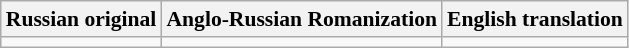<table class="wikitable" style="font-size:90%">
<tr>
<th>Russian original</th>
<th>Anglo-Russian Romanization</th>
<th>English translation</th>
</tr>
<tr style="vertical-align:top; white-space:nowrap;">
<td></td>
<td></td>
<td></td>
</tr>
</table>
